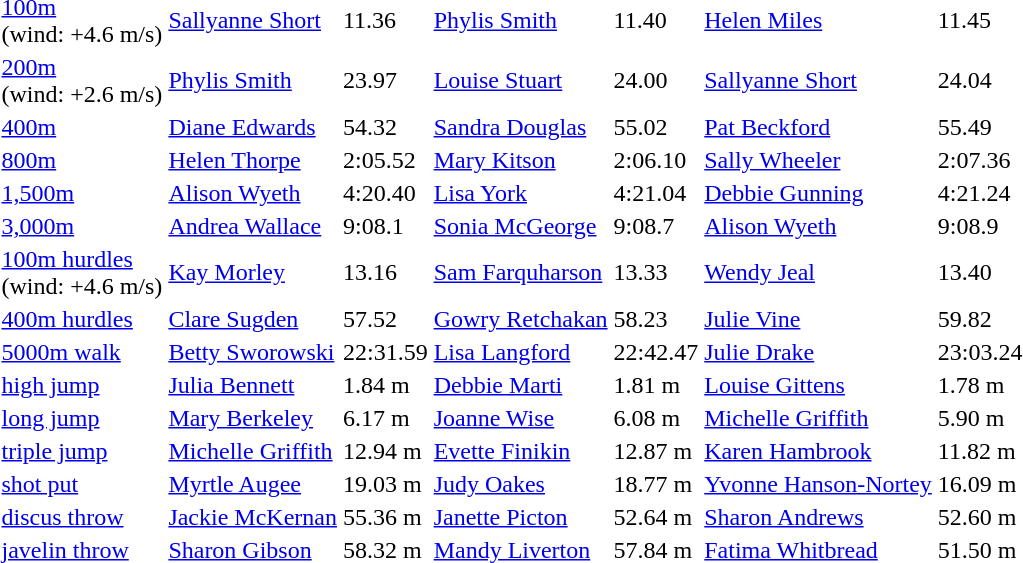<table>
<tr>
<td><a href='#'>100m</a><br>(wind: +4.6 m/s)</td>
<td> <a href='#'>Sallyanne Short</a></td>
<td>11.36 </td>
<td><a href='#'>Phylis Smith</a></td>
<td>11.40 </td>
<td> <a href='#'>Helen Miles</a></td>
<td>11.45 </td>
</tr>
<tr>
<td><a href='#'>200m</a><br>(wind: +2.6 m/s)</td>
<td><a href='#'>Phylis Smith</a></td>
<td>23.97 </td>
<td><a href='#'>Louise Stuart</a></td>
<td>24.00 </td>
<td> <a href='#'>Sallyanne Short</a></td>
<td>24.04 </td>
</tr>
<tr>
<td><a href='#'>400m</a></td>
<td><a href='#'>Diane Edwards</a></td>
<td>54.32</td>
<td><a href='#'>Sandra Douglas</a></td>
<td>55.02</td>
<td><a href='#'>Pat Beckford</a></td>
<td>55.49</td>
</tr>
<tr>
<td><a href='#'>800m</a></td>
<td><a href='#'>Helen Thorpe</a></td>
<td>2:05.52</td>
<td><a href='#'>Mary Kitson</a></td>
<td>2:06.10</td>
<td><a href='#'>Sally Wheeler</a></td>
<td>2:07.36</td>
</tr>
<tr>
<td><a href='#'>1,500m</a></td>
<td><a href='#'>Alison Wyeth</a></td>
<td>4:20.40</td>
<td><a href='#'>Lisa York</a></td>
<td>4:21.04</td>
<td><a href='#'>Debbie Gunning</a></td>
<td>4:21.24</td>
</tr>
<tr>
<td><a href='#'>3,000m</a></td>
<td><a href='#'>Andrea Wallace</a></td>
<td>9:08.1</td>
<td><a href='#'>Sonia McGeorge</a></td>
<td>9:08.7</td>
<td><a href='#'>Alison Wyeth</a></td>
<td>9:08.9</td>
</tr>
<tr>
<td><a href='#'>100m hurdles</a><br>(wind: +4.6 m/s)</td>
<td> <a href='#'>Kay Morley</a></td>
<td>13.16 </td>
<td><a href='#'>Sam Farquharson</a></td>
<td>13.33 </td>
<td><a href='#'>Wendy Jeal</a></td>
<td>13.40 </td>
</tr>
<tr>
<td><a href='#'>400m hurdles</a></td>
<td><a href='#'>Clare Sugden</a></td>
<td>57.52</td>
<td><a href='#'>Gowry Retchakan</a></td>
<td>58.23</td>
<td> <a href='#'>Julie Vine</a></td>
<td>59.82</td>
</tr>
<tr>
<td><a href='#'>5000m walk</a></td>
<td><a href='#'>Betty Sworowski</a></td>
<td>22:31.59</td>
<td><a href='#'>Lisa Langford</a></td>
<td>22:42.47</td>
<td><a href='#'>Julie Drake</a></td>
<td>23:03.24</td>
</tr>
<tr>
<td><a href='#'>high jump</a></td>
<td><a href='#'>Julia Bennett</a></td>
<td>1.84 m</td>
<td><a href='#'>Debbie Marti</a></td>
<td>1.81 m</td>
<td><a href='#'>Louise Gittens</a></td>
<td>1.78 m</td>
</tr>
<tr>
<td><a href='#'>long jump</a></td>
<td><a href='#'>Mary Berkeley</a></td>
<td>6.17 m</td>
<td><a href='#'>Joanne Wise</a></td>
<td>6.08 m</td>
<td><a href='#'>Michelle Griffith</a></td>
<td>5.90 m</td>
</tr>
<tr>
<td><a href='#'>triple jump</a></td>
<td><a href='#'>Michelle Griffith</a></td>
<td>12.94 m </td>
<td><a href='#'>Evette Finikin</a></td>
<td>12.87 m </td>
<td> <a href='#'>Karen Hambrook</a></td>
<td>11.82 m </td>
</tr>
<tr>
<td><a href='#'>shot put</a></td>
<td><a href='#'>Myrtle Augee</a></td>
<td>19.03 m</td>
<td><a href='#'>Judy Oakes</a></td>
<td>18.77 m</td>
<td><a href='#'>Yvonne Hanson-Nortey</a></td>
<td>16.09 m</td>
</tr>
<tr>
<td><a href='#'>discus throw</a></td>
<td> <a href='#'>Jackie McKernan</a></td>
<td>55.36 m</td>
<td><a href='#'>Janette Picton</a></td>
<td>52.64 m</td>
<td><a href='#'>Sharon Andrews</a></td>
<td>52.60 m</td>
</tr>
<tr>
<td><a href='#'>javelin throw</a></td>
<td><a href='#'>Sharon Gibson</a></td>
<td>58.32 m</td>
<td><a href='#'>Mandy Liverton</a></td>
<td>57.84 m</td>
<td><a href='#'>Fatima Whitbread</a></td>
<td>51.50 m</td>
</tr>
</table>
